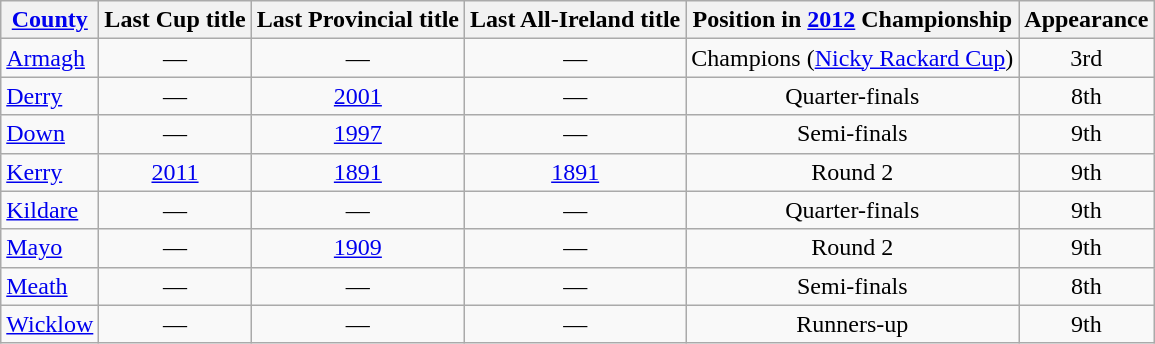<table class="wikitable sortable" style="text-align:center">
<tr>
<th><a href='#'>County</a></th>
<th>Last Cup title</th>
<th>Last Provincial title</th>
<th>Last All-Ireland title</th>
<th>Position in <a href='#'>2012</a> Championship</th>
<th>Appearance</th>
</tr>
<tr>
<td style="text-align:left"> <a href='#'>Armagh</a></td>
<td>—</td>
<td>—</td>
<td>—</td>
<td>Champions (<a href='#'>Nicky Rackard Cup</a>)</td>
<td>3rd</td>
</tr>
<tr>
<td style="text-align:left"> <a href='#'>Derry</a></td>
<td>—</td>
<td><a href='#'>2001</a></td>
<td>—</td>
<td>Quarter-finals</td>
<td>8th</td>
</tr>
<tr>
<td style="text-align:left"> <a href='#'>Down</a></td>
<td>—</td>
<td><a href='#'>1997</a></td>
<td>—</td>
<td>Semi-finals</td>
<td>9th</td>
</tr>
<tr>
<td style="text-align:left"> <a href='#'>Kerry</a></td>
<td><a href='#'>2011</a></td>
<td><a href='#'>1891</a></td>
<td><a href='#'>1891</a></td>
<td>Round 2</td>
<td>9th</td>
</tr>
<tr>
<td style="text-align:left"> <a href='#'>Kildare</a></td>
<td>—</td>
<td>—</td>
<td>—</td>
<td>Quarter-finals</td>
<td>9th</td>
</tr>
<tr>
<td style="text-align:left"> <a href='#'>Mayo</a></td>
<td>—</td>
<td><a href='#'>1909</a></td>
<td>—</td>
<td>Round 2</td>
<td>9th</td>
</tr>
<tr>
<td style="text-align:left"> <a href='#'>Meath</a></td>
<td>—</td>
<td>—</td>
<td>—</td>
<td>Semi-finals</td>
<td>8th</td>
</tr>
<tr>
<td style="text-align:left"> <a href='#'>Wicklow</a></td>
<td>—</td>
<td>—</td>
<td>—</td>
<td>Runners-up</td>
<td>9th</td>
</tr>
</table>
